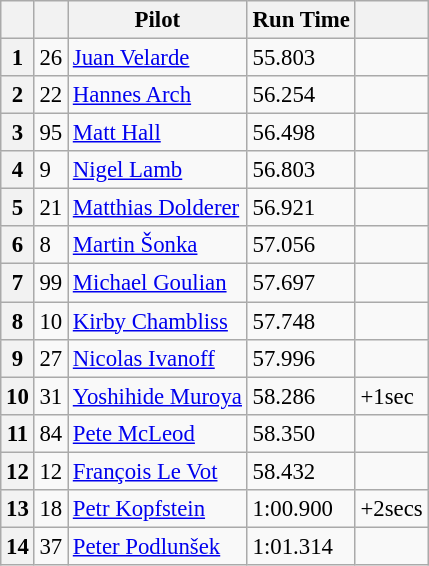<table class="wikitable" style="font-size: 95%;">
<tr>
<th></th>
<th></th>
<th>Pilot</th>
<th>Run Time</th>
<th></th>
</tr>
<tr>
<th>1</th>
<td>26</td>
<td> <a href='#'>Juan Velarde</a></td>
<td>55.803</td>
<td></td>
</tr>
<tr>
<th>2</th>
<td>22</td>
<td> <a href='#'>Hannes Arch</a></td>
<td>56.254</td>
<td></td>
</tr>
<tr>
<th>3</th>
<td>95</td>
<td> <a href='#'>Matt Hall</a></td>
<td>56.498</td>
<td></td>
</tr>
<tr>
<th>4</th>
<td>9</td>
<td> <a href='#'>Nigel Lamb</a></td>
<td>56.803</td>
<td></td>
</tr>
<tr>
<th>5</th>
<td>21</td>
<td> <a href='#'>Matthias Dolderer</a></td>
<td>56.921</td>
<td></td>
</tr>
<tr>
<th>6</th>
<td>8</td>
<td> <a href='#'>Martin Šonka</a></td>
<td>57.056</td>
<td></td>
</tr>
<tr>
<th>7</th>
<td>99</td>
<td> <a href='#'>Michael Goulian</a></td>
<td>57.697</td>
<td></td>
</tr>
<tr>
<th>8</th>
<td>10</td>
<td> <a href='#'>Kirby Chambliss</a></td>
<td>57.748</td>
<td></td>
</tr>
<tr>
<th>9</th>
<td>27</td>
<td> <a href='#'>Nicolas Ivanoff</a></td>
<td>57.996</td>
<td></td>
</tr>
<tr>
<th>10</th>
<td>31</td>
<td> <a href='#'>Yoshihide Muroya</a></td>
<td>58.286</td>
<td>+1sec</td>
</tr>
<tr>
<th>11</th>
<td>84</td>
<td> <a href='#'>Pete McLeod</a></td>
<td>58.350</td>
<td></td>
</tr>
<tr>
<th>12</th>
<td>12</td>
<td> <a href='#'>François Le Vot</a></td>
<td>58.432</td>
<td></td>
</tr>
<tr>
<th>13</th>
<td>18</td>
<td> <a href='#'>Petr Kopfstein</a></td>
<td>1:00.900</td>
<td>+2secs</td>
</tr>
<tr>
<th>14</th>
<td>37</td>
<td> <a href='#'>Peter Podlunšek</a></td>
<td>1:01.314</td>
<td></td>
</tr>
</table>
